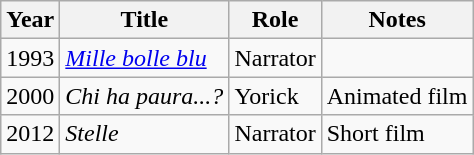<table class="wikitable plainrowheaders sortable">
<tr>
<th scope="col">Year</th>
<th scope="col">Title</th>
<th scope="col">Role</th>
<th scope="col">Notes</th>
</tr>
<tr>
<td>1993</td>
<td><em><a href='#'>Mille bolle blu</a></em></td>
<td>Narrator</td>
<td></td>
</tr>
<tr>
<td>2000</td>
<td><em>Chi ha paura...?</em></td>
<td>Yorick</td>
<td>Animated film</td>
</tr>
<tr>
<td>2012</td>
<td><em>Stelle</em></td>
<td>Narrator</td>
<td>Short film</td>
</tr>
</table>
